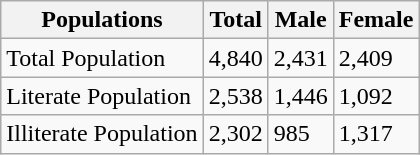<table class="wikitable">
<tr>
<th>Populations</th>
<th>Total</th>
<th>Male</th>
<th>Female</th>
</tr>
<tr>
<td>Total Population</td>
<td>4,840</td>
<td>2,431</td>
<td>2,409</td>
</tr>
<tr>
<td>Literate Population</td>
<td>2,538</td>
<td>1,446</td>
<td>1,092</td>
</tr>
<tr>
<td>Illiterate Population</td>
<td>2,302</td>
<td>985</td>
<td>1,317</td>
</tr>
</table>
